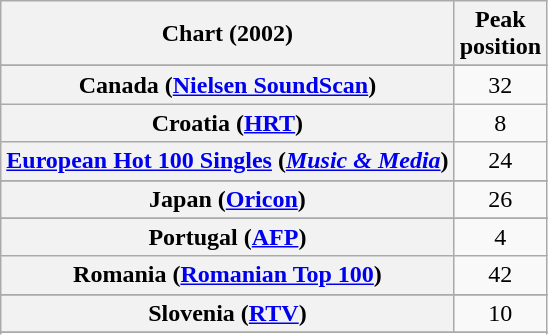<table class="wikitable sortable plainrowheaders" style="text-align:center">
<tr>
<th scope="col">Chart (2002)</th>
<th scope="col">Peak<br>position</th>
</tr>
<tr>
</tr>
<tr>
</tr>
<tr>
</tr>
<tr>
</tr>
<tr>
<th scope="row">Canada (<a href='#'>Nielsen SoundScan</a>)</th>
<td>32</td>
</tr>
<tr>
<th scope="row">Croatia (<a href='#'>HRT</a>)</th>
<td>8</td>
</tr>
<tr>
<th scope="row"><a href='#'>European Hot 100 Singles</a> (<em><a href='#'>Music & Media</a></em>)</th>
<td>24</td>
</tr>
<tr>
</tr>
<tr>
</tr>
<tr>
</tr>
<tr>
</tr>
<tr>
</tr>
<tr>
<th scope="row">Japan (<a href='#'>Oricon</a>)</th>
<td>26</td>
</tr>
<tr>
</tr>
<tr>
</tr>
<tr>
<th scope="row">Portugal (<a href='#'>AFP</a>)</th>
<td>4</td>
</tr>
<tr>
<th scope="row">Romania (<a href='#'>Romanian Top 100</a>)</th>
<td>42</td>
</tr>
<tr>
</tr>
<tr>
<th scope="row">Slovenia (<a href='#'>RTV</a>)</th>
<td>10</td>
</tr>
<tr>
</tr>
<tr>
</tr>
<tr>
</tr>
<tr>
</tr>
</table>
